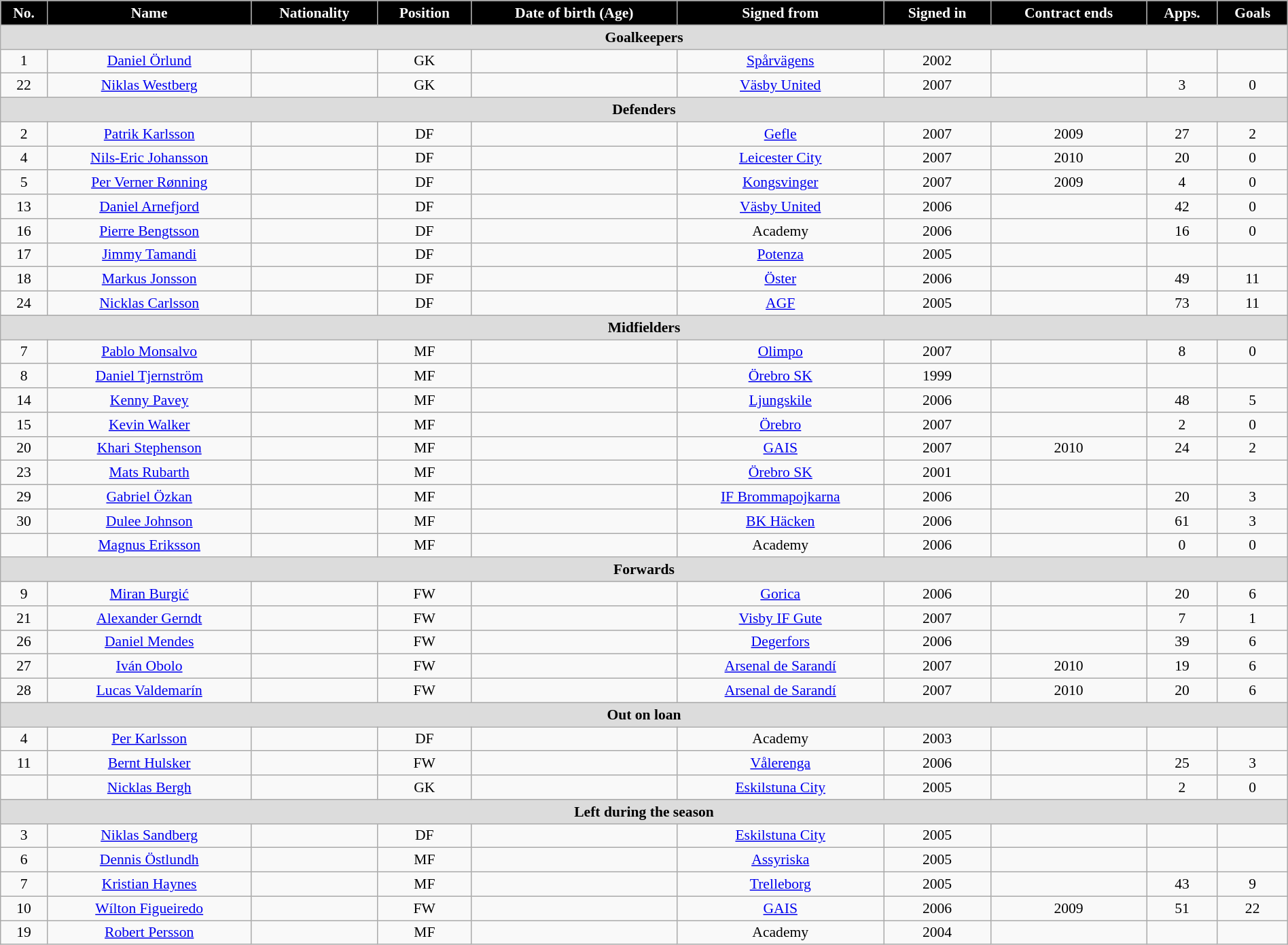<table class="wikitable"  style="text-align:center; font-size:90%; width:100%;">
<tr>
<th style="background:#000000; color:white; text-align:center;">No.</th>
<th style="background:#000000; color:white; text-align:center;">Name</th>
<th style="background:#000000; color:white; text-align:center;">Nationality</th>
<th style="background:#000000; color:white; text-align:center;">Position</th>
<th style="background:#000000; color:white; text-align:center;">Date of birth (Age)</th>
<th style="background:#000000; color:white; text-align:center;">Signed from</th>
<th style="background:#000000; color:white; text-align:center;">Signed in</th>
<th style="background:#000000; color:white; text-align:center;">Contract ends</th>
<th style="background:#000000; color:white; text-align:center;">Apps.</th>
<th style="background:#000000; color:white; text-align:center;">Goals</th>
</tr>
<tr>
<th colspan="11"  style="background:#dcdcdc; text-align:center;">Goalkeepers</th>
</tr>
<tr>
<td>1</td>
<td><a href='#'>Daniel Örlund</a></td>
<td></td>
<td>GK</td>
<td></td>
<td><a href='#'>Spårvägens</a></td>
<td>2002</td>
<td></td>
<td></td>
<td></td>
</tr>
<tr>
<td>22</td>
<td><a href='#'>Niklas Westberg</a></td>
<td></td>
<td>GK</td>
<td></td>
<td><a href='#'>Väsby United</a></td>
<td>2007</td>
<td></td>
<td>3</td>
<td>0</td>
</tr>
<tr>
<th colspan="11"  style="background:#dcdcdc; text-align:center;">Defenders</th>
</tr>
<tr>
<td>2</td>
<td><a href='#'>Patrik Karlsson</a></td>
<td></td>
<td>DF</td>
<td></td>
<td><a href='#'>Gefle</a></td>
<td>2007</td>
<td>2009</td>
<td>27</td>
<td>2</td>
</tr>
<tr>
<td>4</td>
<td><a href='#'>Nils-Eric Johansson</a></td>
<td></td>
<td>DF</td>
<td></td>
<td><a href='#'>Leicester City</a></td>
<td>2007</td>
<td>2010</td>
<td>20</td>
<td>0</td>
</tr>
<tr>
<td>5</td>
<td><a href='#'>Per Verner Rønning</a></td>
<td></td>
<td>DF</td>
<td></td>
<td><a href='#'>Kongsvinger</a></td>
<td>2007</td>
<td>2009</td>
<td>4</td>
<td>0</td>
</tr>
<tr>
<td>13</td>
<td><a href='#'>Daniel Arnefjord</a></td>
<td></td>
<td>DF</td>
<td></td>
<td><a href='#'>Väsby United</a></td>
<td>2006</td>
<td></td>
<td>42</td>
<td>0</td>
</tr>
<tr>
<td>16</td>
<td><a href='#'>Pierre Bengtsson</a></td>
<td></td>
<td>DF</td>
<td></td>
<td>Academy</td>
<td>2006</td>
<td></td>
<td>16</td>
<td>0</td>
</tr>
<tr>
<td>17</td>
<td><a href='#'>Jimmy Tamandi</a></td>
<td></td>
<td>DF</td>
<td></td>
<td><a href='#'>Potenza</a></td>
<td>2005</td>
<td></td>
<td></td>
<td></td>
</tr>
<tr>
<td>18</td>
<td><a href='#'>Markus Jonsson</a></td>
<td></td>
<td>DF</td>
<td></td>
<td><a href='#'>Öster</a></td>
<td>2006</td>
<td></td>
<td>49</td>
<td>11</td>
</tr>
<tr>
<td>24</td>
<td><a href='#'>Nicklas Carlsson</a></td>
<td></td>
<td>DF</td>
<td></td>
<td><a href='#'>AGF</a></td>
<td>2005</td>
<td></td>
<td>73</td>
<td>11</td>
</tr>
<tr>
<th colspan="11"  style="background:#dcdcdc; text-align:center;">Midfielders</th>
</tr>
<tr>
<td>7</td>
<td><a href='#'>Pablo Monsalvo</a></td>
<td></td>
<td>MF</td>
<td></td>
<td><a href='#'>Olimpo</a></td>
<td>2007</td>
<td></td>
<td>8</td>
<td>0</td>
</tr>
<tr>
<td>8</td>
<td><a href='#'>Daniel Tjernström</a></td>
<td></td>
<td>MF</td>
<td></td>
<td><a href='#'>Örebro SK</a></td>
<td>1999</td>
<td></td>
<td></td>
<td></td>
</tr>
<tr>
<td>14</td>
<td><a href='#'>Kenny Pavey</a></td>
<td></td>
<td>MF</td>
<td></td>
<td><a href='#'>Ljungskile</a></td>
<td>2006</td>
<td></td>
<td>48</td>
<td>5</td>
</tr>
<tr>
<td>15</td>
<td><a href='#'>Kevin Walker</a></td>
<td></td>
<td>MF</td>
<td></td>
<td><a href='#'>Örebro</a></td>
<td>2007</td>
<td></td>
<td>2</td>
<td>0</td>
</tr>
<tr>
<td>20</td>
<td><a href='#'>Khari Stephenson</a></td>
<td></td>
<td>MF</td>
<td></td>
<td><a href='#'>GAIS</a></td>
<td>2007</td>
<td>2010</td>
<td>24</td>
<td>2</td>
</tr>
<tr>
<td>23</td>
<td><a href='#'>Mats Rubarth</a></td>
<td></td>
<td>MF</td>
<td></td>
<td><a href='#'>Örebro SK</a></td>
<td>2001</td>
<td></td>
<td></td>
<td></td>
</tr>
<tr>
<td>29</td>
<td><a href='#'>Gabriel Özkan</a></td>
<td></td>
<td>MF</td>
<td></td>
<td><a href='#'>IF Brommapojkarna</a></td>
<td>2006</td>
<td></td>
<td>20</td>
<td>3</td>
</tr>
<tr>
<td>30</td>
<td><a href='#'>Dulee Johnson</a></td>
<td></td>
<td>MF</td>
<td></td>
<td><a href='#'>BK Häcken</a></td>
<td>2006</td>
<td></td>
<td>61</td>
<td>3</td>
</tr>
<tr>
<td></td>
<td><a href='#'>Magnus Eriksson</a></td>
<td></td>
<td>MF</td>
<td></td>
<td>Academy</td>
<td>2006</td>
<td></td>
<td>0</td>
<td>0</td>
</tr>
<tr>
<th colspan="11"  style="background:#dcdcdc; text-align:center;">Forwards</th>
</tr>
<tr>
<td>9</td>
<td><a href='#'>Miran Burgić</a></td>
<td></td>
<td>FW</td>
<td></td>
<td><a href='#'>Gorica</a></td>
<td>2006</td>
<td></td>
<td>20</td>
<td>6</td>
</tr>
<tr>
<td>21</td>
<td><a href='#'>Alexander Gerndt</a></td>
<td></td>
<td>FW</td>
<td></td>
<td><a href='#'>Visby IF Gute</a></td>
<td>2007</td>
<td></td>
<td>7</td>
<td>1</td>
</tr>
<tr>
<td>26</td>
<td><a href='#'>Daniel Mendes</a></td>
<td></td>
<td>FW</td>
<td></td>
<td><a href='#'>Degerfors</a></td>
<td>2006</td>
<td></td>
<td>39</td>
<td>6</td>
</tr>
<tr>
<td>27</td>
<td><a href='#'>Iván Obolo</a></td>
<td></td>
<td>FW</td>
<td></td>
<td><a href='#'>Arsenal de Sarandí</a></td>
<td>2007</td>
<td>2010</td>
<td>19</td>
<td>6</td>
</tr>
<tr>
<td>28</td>
<td><a href='#'>Lucas Valdemarín</a></td>
<td></td>
<td>FW</td>
<td></td>
<td><a href='#'>Arsenal de Sarandí</a></td>
<td>2007</td>
<td>2010</td>
<td>20</td>
<td>6</td>
</tr>
<tr>
<th colspan="11"  style="background:#dcdcdc; text-align:center;">Out on loan</th>
</tr>
<tr>
<td>4</td>
<td><a href='#'>Per Karlsson</a></td>
<td></td>
<td>DF</td>
<td></td>
<td>Academy</td>
<td>2003</td>
<td></td>
<td></td>
<td></td>
</tr>
<tr>
<td>11</td>
<td><a href='#'>Bernt Hulsker</a></td>
<td></td>
<td>FW</td>
<td></td>
<td><a href='#'>Vålerenga</a></td>
<td>2006</td>
<td></td>
<td>25</td>
<td>3</td>
</tr>
<tr>
<td></td>
<td><a href='#'>Nicklas Bergh</a></td>
<td></td>
<td>GK</td>
<td></td>
<td><a href='#'>Eskilstuna City</a></td>
<td>2005</td>
<td></td>
<td>2</td>
<td>0</td>
</tr>
<tr>
<th colspan="11"  style="background:#dcdcdc; text-align:center;">Left during the season</th>
</tr>
<tr>
<td>3</td>
<td><a href='#'>Niklas Sandberg</a></td>
<td></td>
<td>DF</td>
<td></td>
<td><a href='#'>Eskilstuna City</a></td>
<td>2005</td>
<td></td>
<td></td>
<td></td>
</tr>
<tr>
<td>6</td>
<td><a href='#'>Dennis Östlundh</a></td>
<td></td>
<td>MF</td>
<td></td>
<td><a href='#'>Assyriska</a></td>
<td>2005</td>
<td></td>
<td></td>
<td></td>
</tr>
<tr>
<td>7</td>
<td><a href='#'>Kristian Haynes</a></td>
<td></td>
<td>MF</td>
<td></td>
<td><a href='#'>Trelleborg</a></td>
<td>2005</td>
<td></td>
<td>43</td>
<td>9</td>
</tr>
<tr>
<td>10</td>
<td><a href='#'>Wílton Figueiredo</a></td>
<td></td>
<td>FW</td>
<td></td>
<td><a href='#'>GAIS</a></td>
<td>2006</td>
<td>2009</td>
<td>51</td>
<td>22</td>
</tr>
<tr>
<td>19</td>
<td><a href='#'>Robert Persson</a></td>
<td></td>
<td>MF</td>
<td></td>
<td>Academy</td>
<td>2004</td>
<td></td>
<td></td>
<td></td>
</tr>
</table>
